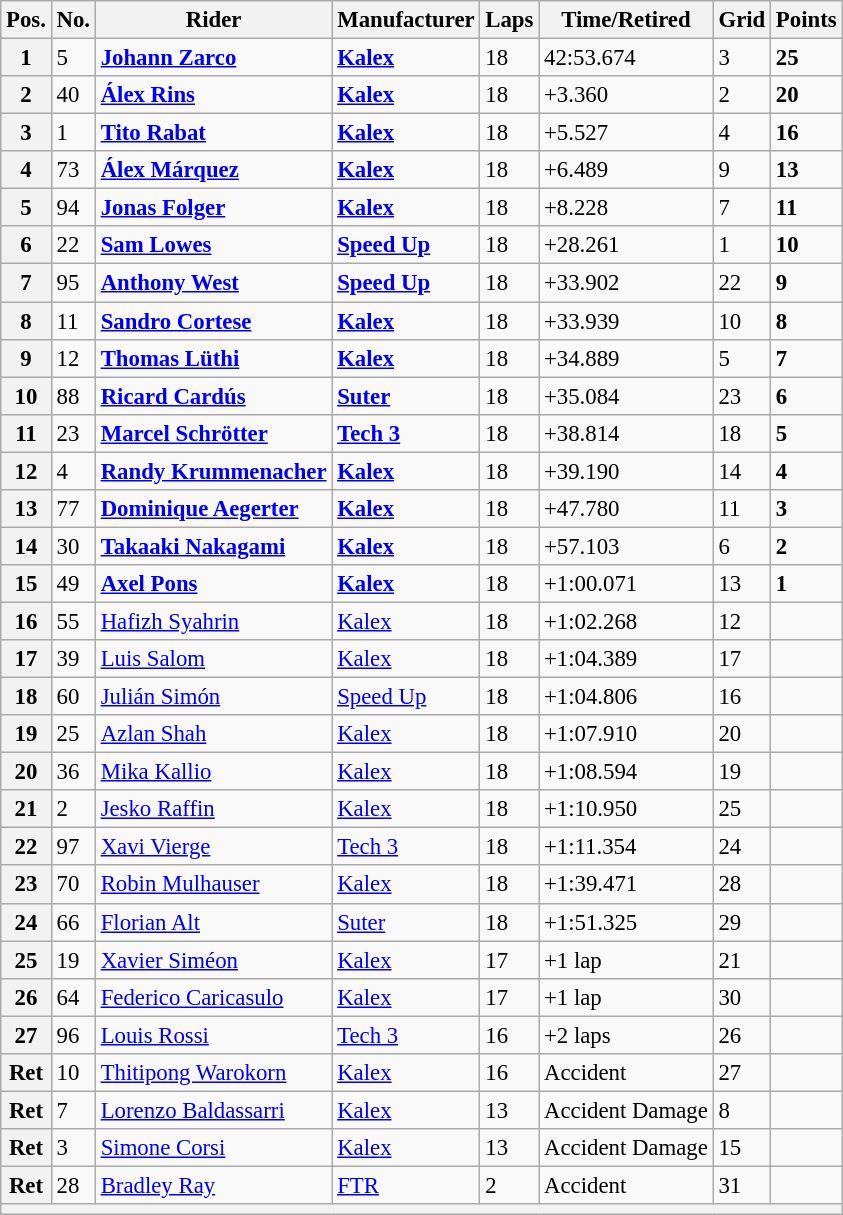<table class="wikitable" style="font-size: 95%;">
<tr>
<th>Pos.</th>
<th>No.</th>
<th>Rider</th>
<th>Manufacturer</th>
<th>Laps</th>
<th>Time/Retired</th>
<th>Grid</th>
<th>Points</th>
</tr>
<tr>
<th>1</th>
<td>5</td>
<td> <strong><a href='#'>Johann Zarco</a></strong></td>
<td><strong><a href='#'>Kalex</a></strong></td>
<td>18</td>
<td>42:53.674</td>
<td>3</td>
<td><strong>25</strong></td>
</tr>
<tr>
<th>2</th>
<td>40</td>
<td> <strong><a href='#'>Álex Rins</a></strong></td>
<td><strong><a href='#'>Kalex</a></strong></td>
<td>18</td>
<td>+3.360</td>
<td>2</td>
<td><strong>20</strong></td>
</tr>
<tr>
<th>3</th>
<td>1</td>
<td> <strong><a href='#'>Tito Rabat</a></strong></td>
<td><strong><a href='#'>Kalex</a></strong></td>
<td>18</td>
<td>+5.527</td>
<td>4</td>
<td><strong>16</strong></td>
</tr>
<tr>
<th>4</th>
<td>73</td>
<td> <strong><a href='#'>Álex Márquez</a></strong></td>
<td><strong><a href='#'>Kalex</a></strong></td>
<td>18</td>
<td>+6.489</td>
<td>9</td>
<td><strong>13</strong></td>
</tr>
<tr>
<th>5</th>
<td>94</td>
<td> <strong><a href='#'>Jonas Folger</a></strong></td>
<td><strong><a href='#'>Kalex</a></strong></td>
<td>18</td>
<td>+8.228</td>
<td>7</td>
<td><strong>11</strong></td>
</tr>
<tr>
<th>6</th>
<td>22</td>
<td> <strong><a href='#'>Sam Lowes</a></strong></td>
<td><strong><a href='#'>Speed Up</a></strong></td>
<td>18</td>
<td>+28.261</td>
<td>1</td>
<td><strong>10</strong></td>
</tr>
<tr>
<th>7</th>
<td>95</td>
<td> <strong><a href='#'>Anthony West</a></strong></td>
<td><strong><a href='#'>Speed Up</a></strong></td>
<td>18</td>
<td>+33.902</td>
<td>22</td>
<td><strong>9</strong></td>
</tr>
<tr>
<th>8</th>
<td>11</td>
<td> <strong><a href='#'>Sandro Cortese</a></strong></td>
<td><strong><a href='#'>Kalex</a></strong></td>
<td>18</td>
<td>+33.939</td>
<td>10</td>
<td><strong>8</strong></td>
</tr>
<tr>
<th>9</th>
<td>12</td>
<td> <strong><a href='#'>Thomas Lüthi</a></strong></td>
<td><strong><a href='#'>Kalex</a></strong></td>
<td>18</td>
<td>+34.889</td>
<td>5</td>
<td><strong>7</strong></td>
</tr>
<tr>
<th>10</th>
<td>88</td>
<td> <strong><a href='#'>Ricard Cardús</a></strong></td>
<td><strong><a href='#'>Suter</a></strong></td>
<td>18</td>
<td>+35.084</td>
<td>23</td>
<td><strong>6</strong></td>
</tr>
<tr>
<th>11</th>
<td>23</td>
<td> <strong><a href='#'>Marcel Schrötter</a></strong></td>
<td><strong><a href='#'>Tech 3</a></strong></td>
<td>18</td>
<td>+38.814</td>
<td>18</td>
<td><strong>5</strong></td>
</tr>
<tr>
<th>12</th>
<td>4</td>
<td> <strong><a href='#'>Randy Krummenacher</a></strong></td>
<td><strong><a href='#'>Kalex</a></strong></td>
<td>18</td>
<td>+39.190</td>
<td>14</td>
<td><strong>4</strong></td>
</tr>
<tr>
<th>13</th>
<td>77</td>
<td> <strong><a href='#'>Dominique Aegerter</a></strong></td>
<td><strong><a href='#'>Kalex</a></strong></td>
<td>18</td>
<td>+47.780</td>
<td>11</td>
<td><strong>3</strong></td>
</tr>
<tr>
<th>14</th>
<td>30</td>
<td> <strong><a href='#'>Takaaki Nakagami</a></strong></td>
<td><strong><a href='#'>Kalex</a></strong></td>
<td>18</td>
<td>+57.103</td>
<td>6</td>
<td><strong>2</strong></td>
</tr>
<tr>
<th>15</th>
<td>49</td>
<td> <strong><a href='#'>Axel Pons</a></strong></td>
<td><strong><a href='#'>Kalex</a></strong></td>
<td>18</td>
<td>+1:00.071</td>
<td>13</td>
<td><strong>1</strong></td>
</tr>
<tr>
<th>16</th>
<td>55</td>
<td> <a href='#'>Hafizh Syahrin</a></td>
<td><a href='#'>Kalex</a></td>
<td>18</td>
<td>+1:02.268</td>
<td>12</td>
<td></td>
</tr>
<tr>
<th>17</th>
<td>39</td>
<td> <a href='#'>Luis Salom</a></td>
<td><a href='#'>Kalex</a></td>
<td>18</td>
<td>+1:04.389</td>
<td>17</td>
<td></td>
</tr>
<tr>
<th>18</th>
<td>60</td>
<td> <a href='#'>Julián Simón</a></td>
<td><a href='#'>Speed Up</a></td>
<td>18</td>
<td>+1:04.806</td>
<td>16</td>
<td></td>
</tr>
<tr>
<th>19</th>
<td>25</td>
<td> <a href='#'>Azlan Shah</a></td>
<td><a href='#'>Kalex</a></td>
<td>18</td>
<td>+1:07.910</td>
<td>20</td>
<td></td>
</tr>
<tr>
<th>20</th>
<td>36</td>
<td> <a href='#'>Mika Kallio</a></td>
<td><a href='#'>Kalex</a></td>
<td>18</td>
<td>+1:08.594</td>
<td>19</td>
<td></td>
</tr>
<tr>
<th>21</th>
<td>2</td>
<td> <a href='#'>Jesko Raffin</a></td>
<td><a href='#'>Kalex</a></td>
<td>18</td>
<td>+1:10.950</td>
<td>25</td>
<td></td>
</tr>
<tr>
<th>22</th>
<td>97</td>
<td> <a href='#'>Xavi Vierge</a></td>
<td><a href='#'>Tech 3</a></td>
<td>18</td>
<td>+1:11.354</td>
<td>24</td>
<td></td>
</tr>
<tr>
<th>23</th>
<td>70</td>
<td> <a href='#'>Robin Mulhauser</a></td>
<td><a href='#'>Kalex</a></td>
<td>18</td>
<td>+1:39.471</td>
<td>28</td>
<td></td>
</tr>
<tr>
<th>24</th>
<td>66</td>
<td> <a href='#'>Florian Alt</a></td>
<td><a href='#'>Suter</a></td>
<td>18</td>
<td>+1:51.325</td>
<td>29</td>
<td></td>
</tr>
<tr>
<th>25</th>
<td>19</td>
<td> <a href='#'>Xavier Siméon</a></td>
<td><a href='#'>Kalex</a></td>
<td>17</td>
<td>+1 lap</td>
<td>21</td>
<td></td>
</tr>
<tr>
<th>26</th>
<td>64</td>
<td> <a href='#'>Federico Caricasulo</a></td>
<td><a href='#'>Kalex</a></td>
<td>17</td>
<td>+1 lap</td>
<td>30</td>
<td></td>
</tr>
<tr>
<th>27</th>
<td>96</td>
<td> <a href='#'>Louis Rossi</a></td>
<td><a href='#'>Tech 3</a></td>
<td>16</td>
<td>+2 laps</td>
<td>26</td>
<td></td>
</tr>
<tr>
<th>Ret</th>
<td>10</td>
<td> <a href='#'>Thitipong Warokorn</a></td>
<td><a href='#'>Kalex</a></td>
<td>16</td>
<td>Accident</td>
<td>27</td>
<td></td>
</tr>
<tr>
<th>Ret</th>
<td>7</td>
<td> <a href='#'>Lorenzo Baldassarri</a></td>
<td><a href='#'>Kalex</a></td>
<td>13</td>
<td>Accident Damage</td>
<td>8</td>
<td></td>
</tr>
<tr>
<th>Ret</th>
<td>3</td>
<td> <a href='#'>Simone Corsi</a></td>
<td><a href='#'>Kalex</a></td>
<td>13</td>
<td>Accident Damage</td>
<td>15</td>
<td></td>
</tr>
<tr>
<th>Ret</th>
<td>28</td>
<td> <a href='#'>Bradley Ray</a></td>
<td><a href='#'>FTR</a></td>
<td>2</td>
<td>Accident</td>
<td>31</td>
<td></td>
</tr>
<tr>
<th colspan=8></th>
</tr>
</table>
